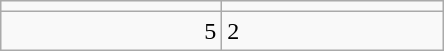<table class="wikitable">
<tr>
<td align=center width=140></td>
<td align=center width=140></td>
</tr>
<tr>
<td align=right>5</td>
<td>2</td>
</tr>
</table>
